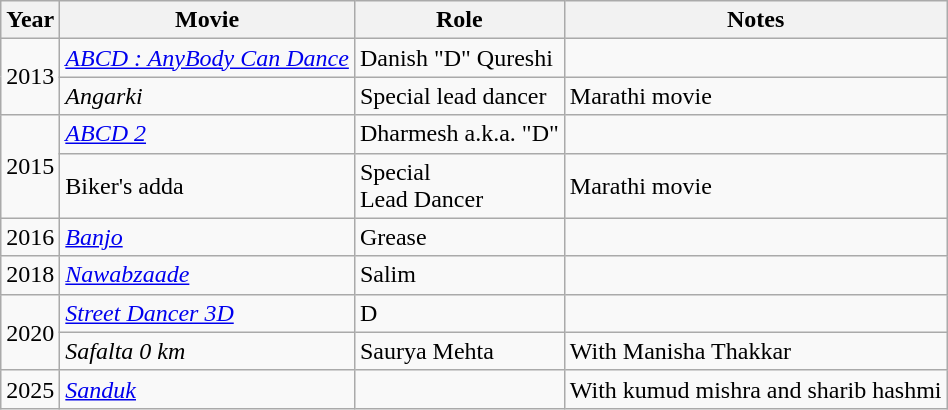<table class="wikitable sortable" style="font-size: 100%;">
<tr>
<th scope="col">Year</th>
<th scope="col">Movie</th>
<th scope="col">Role</th>
<th scope="col" class="unsortable">Notes</th>
</tr>
<tr>
<td rowspan=2>2013</td>
<td><em><a href='#'>ABCD : AnyBody Can Dance</a></em></td>
<td>Danish "D" Qureshi</td>
<td></td>
</tr>
<tr>
<td><em>Angarki</em></td>
<td cameo>Special lead dancer</td>
<td>Marathi movie</td>
</tr>
<tr>
<td rowspan=2>2015</td>
<td><em><a href='#'>ABCD 2</a></em></td>
<td>Dharmesh a.k.a. "D"</td>
<td></td>
</tr>
<tr>
<td>Biker's adda</td>
<td cameo>Special<br>Lead
Dancer</td>
<td>Marathi movie</td>
</tr>
<tr>
<td>2016</td>
<td><em><a href='#'>Banjo</a></em></td>
<td>Grease</td>
<td></td>
</tr>
<tr>
<td>2018</td>
<td><em><a href='#'>Nawabzaade</a></em></td>
<td>Salim</td>
<td></td>
</tr>
<tr>
<td rowspan=2>2020</td>
<td><em><a href='#'>Street Dancer 3D</a></em></td>
<td>D</td>
<td></td>
</tr>
<tr>
<td><em>Safalta 0 km</em></td>
<td>Saurya Mehta</td>
<td>With Manisha Thakkar</td>
</tr>
<tr>
<td>2025</td>
<td><em><a href='#'>Sanduk</a></em></td>
<td></td>
<td>With kumud mishra and sharib hashmi</td>
</tr>
</table>
